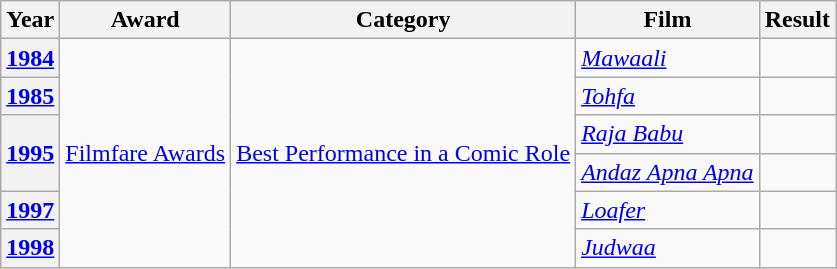<table class=wikitable>
<tr>
<th>Year</th>
<th>Award</th>
<th>Category</th>
<th>Film</th>
<th>Result</th>
</tr>
<tr>
<th><a href='#'>1984</a></th>
<td rowspan="6"><a href='#'>Filmfare Awards</a></td>
<td rowspan="6"><a href='#'>Best Performance in a Comic Role</a></td>
<td><em><a href='#'>Mawaali</a></em></td>
<td></td>
</tr>
<tr>
<th><a href='#'>1985</a></th>
<td><em><a href='#'>Tohfa</a></em></td>
<td></td>
</tr>
<tr>
<th rowspan="2"><a href='#'>1995</a></th>
<td><em><a href='#'>Raja Babu</a></em></td>
<td></td>
</tr>
<tr>
<td><em><a href='#'>Andaz Apna Apna</a></em></td>
<td></td>
</tr>
<tr>
<th><a href='#'>1997</a></th>
<td><em><a href='#'>Loafer</a></em></td>
<td></td>
</tr>
<tr>
<th><a href='#'>1998</a></th>
<td><em><a href='#'>Judwaa</a></em></td>
<td></td>
</tr>
</table>
